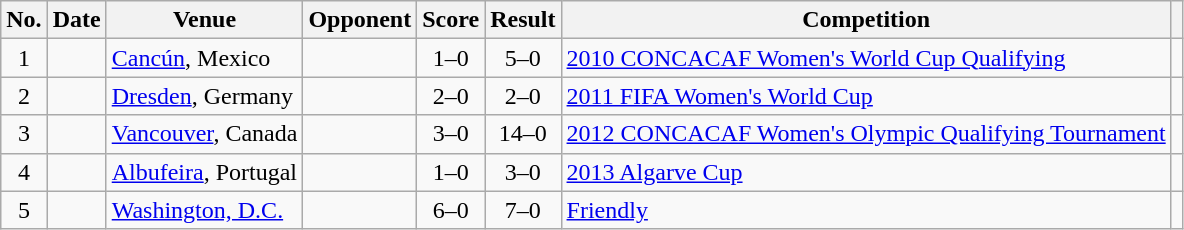<table class="wikitable sortable">
<tr>
<th scope="col">No.</th>
<th scope="col">Date</th>
<th scope="col">Venue</th>
<th scope="col">Opponent</th>
<th scope="col">Score</th>
<th scope="col">Result</th>
<th scope="col">Competition</th>
<th scope="col" class="unsortable"></th>
</tr>
<tr>
<td style="text-align:center">1</td>
<td></td>
<td><a href='#'>Cancún</a>, Mexico</td>
<td></td>
<td style="text-align:center">1–0</td>
<td style="text-align:center">5–0</td>
<td><a href='#'>2010 CONCACAF Women's World Cup Qualifying</a></td>
<td></td>
</tr>
<tr>
<td style="text-align:center">2</td>
<td></td>
<td><a href='#'>Dresden</a>, Germany</td>
<td></td>
<td style="text-align:center">2–0</td>
<td style="text-align:center">2–0</td>
<td><a href='#'>2011 FIFA Women's World Cup</a></td>
<td></td>
</tr>
<tr>
<td style="text-align:center">3</td>
<td></td>
<td><a href='#'>Vancouver</a>, Canada</td>
<td></td>
<td style="text-align:center">3–0</td>
<td style="text-align:center">14–0</td>
<td><a href='#'>2012 CONCACAF Women's Olympic Qualifying Tournament</a></td>
<td></td>
</tr>
<tr>
<td style="text-align:center">4</td>
<td></td>
<td><a href='#'>Albufeira</a>, Portugal</td>
<td></td>
<td style="text-align:center">1–0</td>
<td style="text-align:center">3–0</td>
<td><a href='#'>2013 Algarve Cup</a></td>
<td></td>
</tr>
<tr>
<td style="text-align:center">5</td>
<td></td>
<td><a href='#'>Washington, D.C.</a></td>
<td></td>
<td style="text-align:center">6–0</td>
<td style="text-align:center">7–0</td>
<td><a href='#'>Friendly</a></td>
<td></td>
</tr>
</table>
